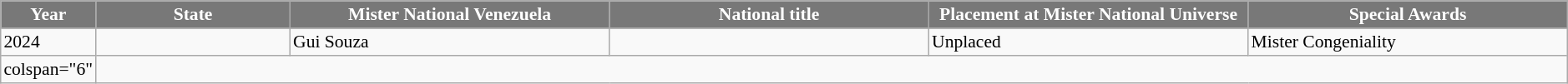<table class="sortable" border="5" cellpadding="2" cellspacing="0" align=" 0 1em 0 0" style="background: #f9f9f9; border: 1px #aaa solid; border-collapse: collapse; font-size: 90%">
<tr>
<th width="60" style="background-color:#787878;color:#FFFFFF;">Year</th>
<th width="150" style="background-color:#787878;color:#FFFFFF;">State</th>
<th width="250" style="background-color:#787878;color:#FFFFFF;">Mister National Venezuela</th>
<th width="250" style="background-color:#787878;color:#FFFFFF;">National title</th>
<th width="250" style="background-color:#787878;color:#FFFFFF;">Placement at Mister National Universe</th>
<th width="250" style="background-color:#787878;color:#FFFFFF;">Special Awards</th>
</tr>
<tr>
<td>2024</td>
<td></td>
<td>Gui Souza</td>
<td></td>
<td>Unplaced</td>
<td>Mister Congeniality</td>
</tr>
<tr>
<td>colspan="6" </td>
</tr>
</table>
